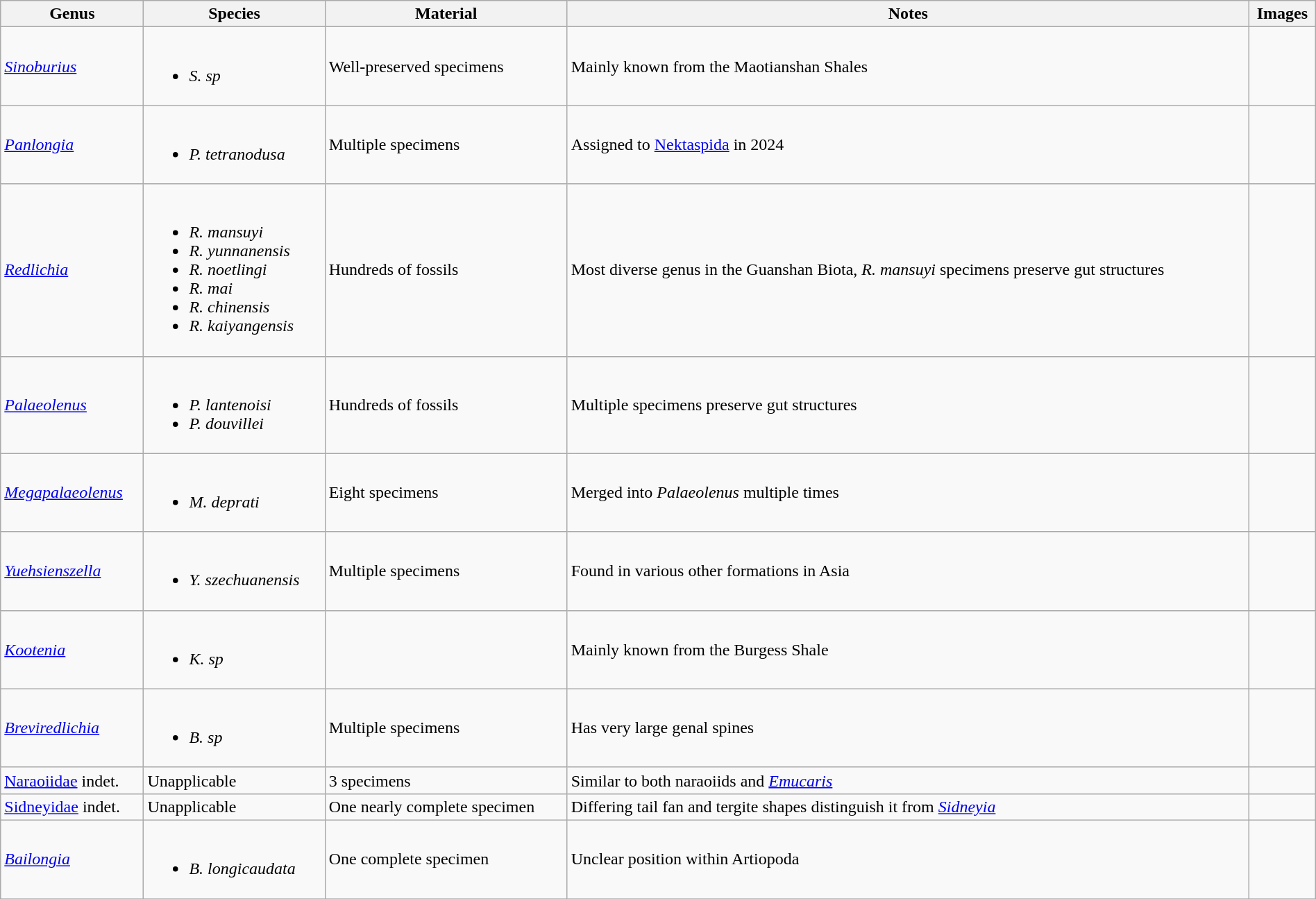<table class="wikitable" style="margin:auto;width:100%;">
<tr>
<th>Genus</th>
<th>Species</th>
<th>Material</th>
<th>Notes</th>
<th>Images</th>
</tr>
<tr>
<td><em><a href='#'>Sinoburius</a></em></td>
<td><br><ul><li><em>S. sp</em></li></ul></td>
<td>Well-preserved specimens</td>
<td>Mainly known from the Maotianshan Shales</td>
<td></td>
</tr>
<tr>
<td><em><a href='#'>Panlongia</a></em></td>
<td><br><ul><li><em>P. tetranodusa</em></li></ul></td>
<td>Multiple specimens</td>
<td>Assigned to <a href='#'>Nektaspida</a> in 2024</td>
<td></td>
</tr>
<tr>
<td><em><a href='#'>Redlichia</a></em></td>
<td><br><ul><li><em>R. mansuyi</em></li><li><em>R. yunnanensis</em></li><li><em>R. noetlingi</em></li><li><em>R. mai</em></li><li><em>R. chinensis</em></li><li><em>R. kaiyangensis</em></li></ul></td>
<td>Hundreds of fossils</td>
<td>Most diverse genus in the Guanshan Biota, <em>R. mansuyi</em> specimens preserve gut structures</td>
<td></td>
</tr>
<tr>
<td><em><a href='#'>Palaeolenus</a></em></td>
<td><br><ul><li><em>P. lantenoisi</em></li><li><em>P. douvillei</em></li></ul></td>
<td>Hundreds of fossils</td>
<td>Multiple specimens preserve gut structures</td>
<td></td>
</tr>
<tr>
<td><em><a href='#'>Megapalaeolenus</a></em></td>
<td><br><ul><li><em>M. deprati</em></li></ul></td>
<td>Eight specimens</td>
<td>Merged into <em>Palaeolenus</em> multiple times</td>
<td></td>
</tr>
<tr>
<td><em><a href='#'>Yuehsienszella</a></em></td>
<td><br><ul><li><em>Y. szechuanensis</em></li></ul></td>
<td>Multiple specimens</td>
<td>Found in various other formations in Asia</td>
<td></td>
</tr>
<tr>
<td><em><a href='#'>Kootenia</a></em></td>
<td><br><ul><li><em>K. sp</em></li></ul></td>
<td></td>
<td>Mainly known from the Burgess Shale</td>
<td></td>
</tr>
<tr>
<td><em><a href='#'>Breviredlichia</a></em></td>
<td><br><ul><li><em>B. sp</em></li></ul></td>
<td>Multiple specimens</td>
<td>Has very large genal spines</td>
<td></td>
</tr>
<tr>
<td><a href='#'>Naraoiidae</a> indet.</td>
<td>Unapplicable</td>
<td>3 specimens</td>
<td>Similar to both naraoiids and <em><a href='#'>Emucaris</a></em></td>
<td></td>
</tr>
<tr>
<td><a href='#'>Sidneyidae</a> indet.</td>
<td>Unapplicable</td>
<td>One nearly complete specimen</td>
<td>Differing tail fan and tergite shapes distinguish it from <em><a href='#'>Sidneyia</a></em></td>
<td></td>
</tr>
<tr>
<td><em><a href='#'>Bailongia</a></em></td>
<td><br><ul><li><em>B. longicaudata</em></li></ul></td>
<td>One complete specimen</td>
<td>Unclear position within Artiopoda</td>
<td></td>
</tr>
<tr>
</tr>
</table>
